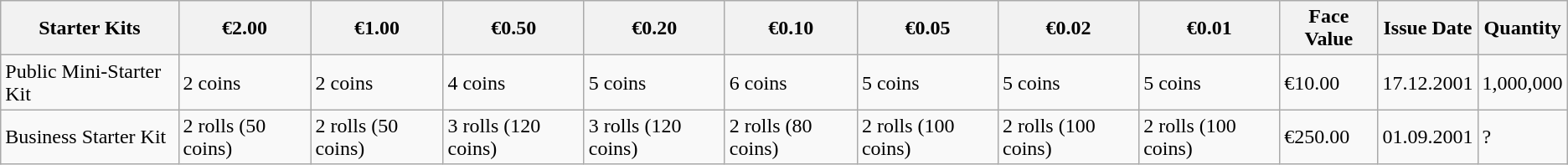<table class="wikitable">
<tr>
<th>Starter Kits</th>
<th>€2.00</th>
<th>€1.00</th>
<th>€0.50</th>
<th>€0.20</th>
<th>€0.10</th>
<th>€0.05</th>
<th>€0.02</th>
<th>€0.01</th>
<th>Face Value</th>
<th>Issue Date</th>
<th>Quantity</th>
</tr>
<tr>
<td>Public Mini-Starter Kit</td>
<td>2 coins</td>
<td>2 coins</td>
<td>4 coins</td>
<td>5 coins</td>
<td>6 coins</td>
<td>5 coins</td>
<td>5 coins</td>
<td>5 coins</td>
<td>€10.00</td>
<td>17.12.2001</td>
<td>1,000,000</td>
</tr>
<tr>
<td>Business Starter Kit</td>
<td>2 rolls (50 coins)</td>
<td>2 rolls (50 coins)</td>
<td>3 rolls (120 coins)</td>
<td>3 rolls (120 coins)</td>
<td>2 rolls (80 coins)</td>
<td>2 rolls (100 coins)</td>
<td>2 rolls (100 coins)</td>
<td>2 rolls (100 coins)</td>
<td>€250.00</td>
<td>01.09.2001</td>
<td>?</td>
</tr>
</table>
